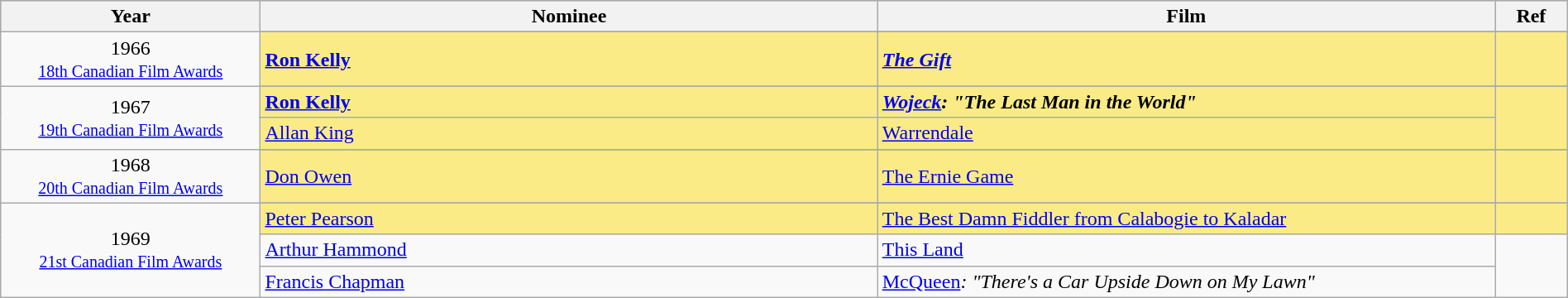<table class="wikitable" style="width:100%;">
<tr style="background:#bebebe;">
<th style="width:8%;">Year</th>
<th style="width:19%;">Nominee</th>
<th style="width:19%;">Film</th>
<th style="width:2%;">Ref</th>
</tr>
<tr>
<td rowspan=2 align="center">1966<br><small><a href='#'>18th Canadian Film Awards</a></small></td>
</tr>
<tr style="background:#FAEB86;">
<td><strong><a href='#'>Ron Kelly</a></strong></td>
<td><strong><em><a href='#'>The Gift</a></em></strong></td>
<td></td>
</tr>
<tr>
<td rowspan=3 align="center">1967<br><small><a href='#'>19th Canadian Film Awards</a></small></td>
</tr>
<tr style="background:#FAEB86;">
<td><strong><a href='#'>Ron Kelly</a></strong></td>
<td><strong><em><a href='#'>Wojeck</a><em>: "The Last Man in the World"<strong></td>
<td rowspan=2></td>
</tr>
<tr style="background:#FAEB86;">
<td></strong><a href='#'>Allan King</a><strong></td>
<td></em></strong><a href='#'>Warrendale</a><strong><em></td>
</tr>
<tr>
<td rowspan=2 align="center">1968<br><small><a href='#'>20th Canadian Film Awards</a></small></td>
</tr>
<tr style="background:#FAEB86;">
<td></strong><a href='#'>Don Owen</a><strong></td>
<td></em></strong><a href='#'>The Ernie Game</a><strong><em></td>
<td></td>
</tr>
<tr>
<td rowspan=4 align="center">1969<br><small><a href='#'>21st Canadian Film Awards</a></small></td>
</tr>
<tr style="background:#FAEB86;">
<td></strong><a href='#'>Peter Pearson</a><strong></td>
<td></em></strong><a href='#'>The Best Damn Fiddler from Calabogie to Kaladar</a><strong><em></td>
<td></td>
</tr>
<tr>
<td><a href='#'>Arthur Hammond</a></td>
<td></em><a href='#'>This Land</a><em></td>
<td rowspan=2></td>
</tr>
<tr>
<td><a href='#'>Francis Chapman</a></td>
<td></em><a href='#'>McQueen</a><em>: "There's a Car Upside Down on My Lawn"</td>
</tr>
</table>
